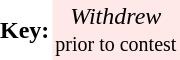<table border="0" cellspacing="0" cellpadding="2">
<tr>
<td><strong>Key:</strong></td>
<td align="center" bgcolor=#FFE8E8><em>Withdrew</em><br><small>prior to contest</small></td>
</tr>
</table>
